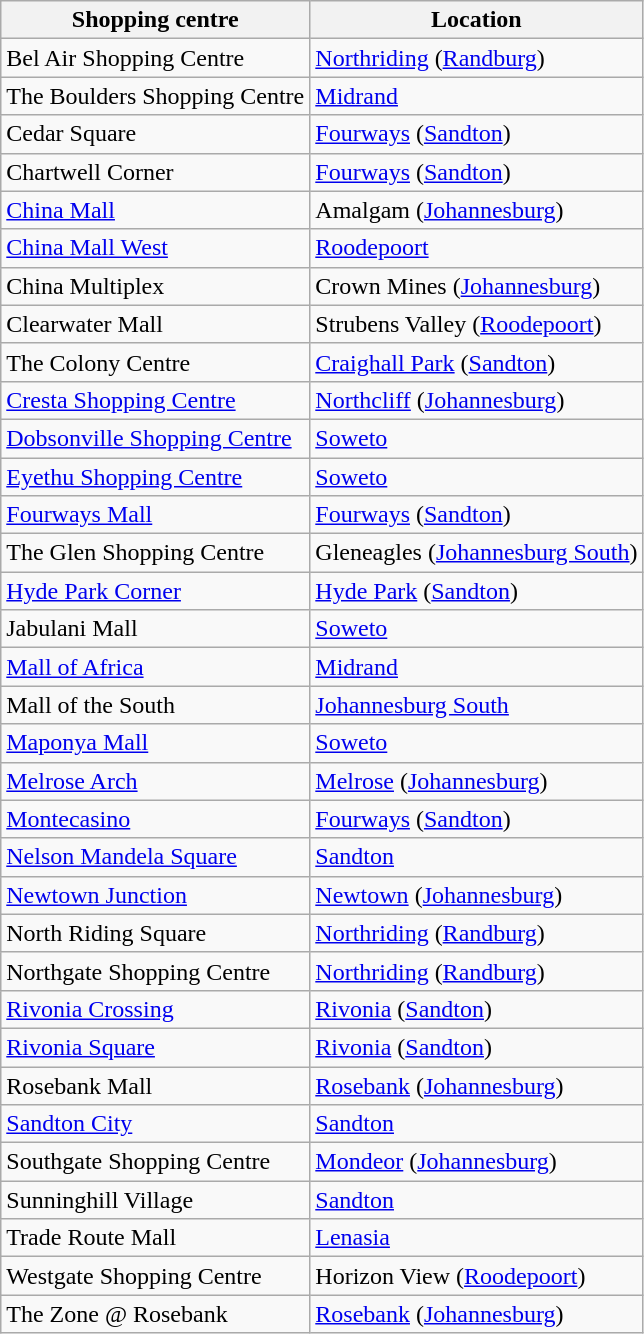<table class="wikitable sortable">
<tr>
<th>Shopping centre</th>
<th>Location</th>
</tr>
<tr>
<td>Bel Air Shopping Centre</td>
<td><a href='#'>Northriding</a> (<a href='#'>Randburg</a>)</td>
</tr>
<tr>
<td>The Boulders Shopping Centre</td>
<td><a href='#'>Midrand</a></td>
</tr>
<tr>
<td>Cedar Square</td>
<td><a href='#'>Fourways</a> (<a href='#'>Sandton</a>)</td>
</tr>
<tr>
<td>Chartwell Corner</td>
<td><a href='#'>Fourways</a> (<a href='#'>Sandton</a>)</td>
</tr>
<tr>
<td><a href='#'>China Mall</a></td>
<td>Amalgam (<a href='#'>Johannesburg</a>)</td>
</tr>
<tr>
<td><a href='#'>China Mall West</a></td>
<td><a href='#'>Roodepoort</a></td>
</tr>
<tr>
<td>China Multiplex</td>
<td>Crown Mines (<a href='#'>Johannesburg</a>)</td>
</tr>
<tr>
<td>Clearwater Mall</td>
<td>Strubens Valley (<a href='#'>Roodepoort</a>)</td>
</tr>
<tr>
<td>The Colony Centre</td>
<td><a href='#'>Craighall Park</a> (<a href='#'>Sandton</a>)</td>
</tr>
<tr>
<td><a href='#'>Cresta Shopping Centre</a></td>
<td><a href='#'>Northcliff</a> (<a href='#'>Johannesburg</a>)</td>
</tr>
<tr>
<td><a href='#'>Dobsonville Shopping Centre</a></td>
<td><a href='#'>Soweto</a></td>
</tr>
<tr>
<td><a href='#'>Eyethu Shopping Centre</a></td>
<td><a href='#'>Soweto</a></td>
</tr>
<tr>
<td><a href='#'>Fourways Mall</a></td>
<td><a href='#'>Fourways</a> (<a href='#'>Sandton</a>)</td>
</tr>
<tr>
<td>The Glen Shopping Centre</td>
<td>Gleneagles (<a href='#'>Johannesburg South</a>)</td>
</tr>
<tr>
<td><a href='#'>Hyde Park Corner</a></td>
<td><a href='#'>Hyde Park</a> (<a href='#'>Sandton</a>)</td>
</tr>
<tr>
<td>Jabulani Mall</td>
<td><a href='#'>Soweto</a></td>
</tr>
<tr>
<td><a href='#'>Mall of Africa</a></td>
<td><a href='#'>Midrand</a></td>
</tr>
<tr>
<td>Mall of the South</td>
<td><a href='#'>Johannesburg South</a></td>
</tr>
<tr>
<td><a href='#'>Maponya Mall</a></td>
<td><a href='#'>Soweto</a></td>
</tr>
<tr>
<td><a href='#'>Melrose Arch</a></td>
<td><a href='#'>Melrose</a> (<a href='#'>Johannesburg</a>)</td>
</tr>
<tr>
<td><a href='#'>Montecasino</a></td>
<td><a href='#'>Fourways</a> (<a href='#'>Sandton</a>)</td>
</tr>
<tr>
<td><a href='#'>Nelson Mandela Square</a></td>
<td><a href='#'>Sandton</a></td>
</tr>
<tr>
<td><a href='#'>Newtown Junction</a></td>
<td><a href='#'>Newtown</a> (<a href='#'>Johannesburg</a>)</td>
</tr>
<tr>
<td>North Riding Square</td>
<td><a href='#'>Northriding</a> (<a href='#'>Randburg</a>)</td>
</tr>
<tr>
<td>Northgate Shopping Centre</td>
<td><a href='#'>Northriding</a> (<a href='#'>Randburg</a>)</td>
</tr>
<tr>
<td><a href='#'>Rivonia Crossing</a></td>
<td><a href='#'>Rivonia</a> (<a href='#'>Sandton</a>)</td>
</tr>
<tr>
<td><a href='#'>Rivonia Square</a></td>
<td><a href='#'>Rivonia</a> (<a href='#'>Sandton</a>)</td>
</tr>
<tr>
<td>Rosebank Mall</td>
<td><a href='#'>Rosebank</a> (<a href='#'>Johannesburg</a>)</td>
</tr>
<tr>
<td><a href='#'>Sandton City</a></td>
<td><a href='#'>Sandton</a></td>
</tr>
<tr>
<td>Southgate Shopping Centre</td>
<td><a href='#'>Mondeor</a> (<a href='#'>Johannesburg</a>)</td>
</tr>
<tr>
<td>Sunninghill Village</td>
<td><a href='#'>Sandton</a></td>
</tr>
<tr>
<td>Trade Route Mall</td>
<td><a href='#'>Lenasia</a></td>
</tr>
<tr>
<td>Westgate Shopping Centre</td>
<td>Horizon View (<a href='#'>Roodepoort</a>)</td>
</tr>
<tr>
<td>The Zone @ Rosebank</td>
<td><a href='#'>Rosebank</a> (<a href='#'>Johannesburg</a>)</td>
</tr>
</table>
